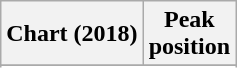<table class="wikitable sortable plainrowheaders" style="text-align:center;">
<tr>
<th>Chart (2018)</th>
<th>Peak<br>position</th>
</tr>
<tr>
</tr>
<tr>
</tr>
</table>
